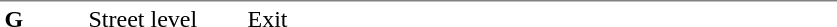<table table border=0 cellspacing=0 cellpadding=3>
<tr>
<td style="border-top:solid 1px gray;" width=50 valign=top><strong>G</strong></td>
<td style="border-top:solid 1px gray;" width=100 valign=top>Street level</td>
<td style="border-top:solid 1px gray;" width=390 valign=top>Exit</td>
</tr>
</table>
